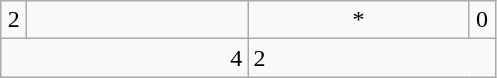<table class="wikitable">
<tr>
<td align=center width=10>2</td>
<td align=center width=140></td>
<td align=center width=140> *</td>
<td align=center width=10>0</td>
</tr>
<tr>
<td colspan=2 align=right>4</td>
<td colspan=2>2</td>
</tr>
</table>
